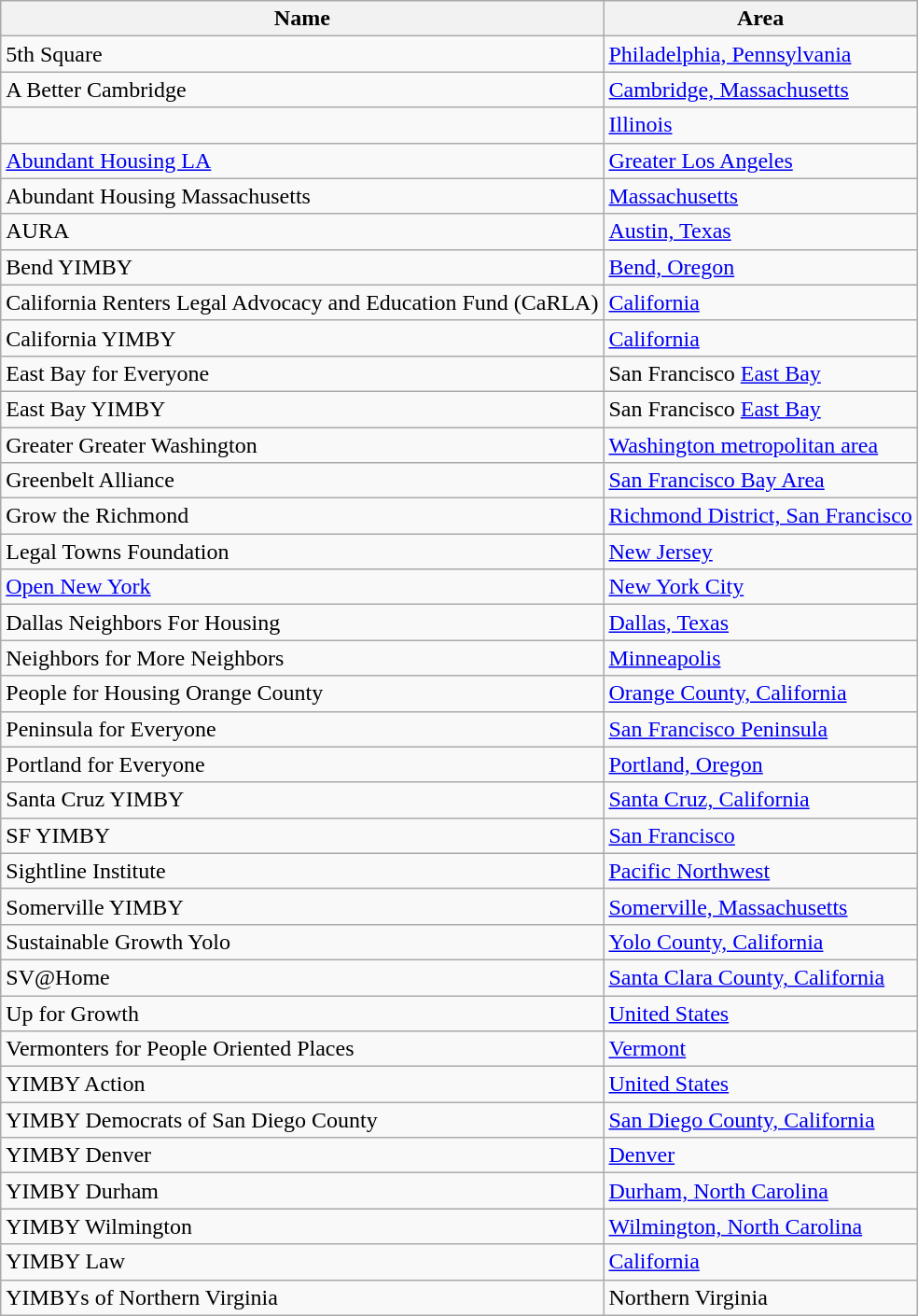<table class="wikitable sortable mw-collapsible">
<tr>
<th>Name</th>
<th>Area</th>
</tr>
<tr>
<td>5th Square</td>
<td><a href='#'>Philadelphia, Pennsylvania</a></td>
</tr>
<tr>
<td>A Better Cambridge</td>
<td><a href='#'>Cambridge, Massachusetts</a></td>
</tr>
<tr>
<td></td>
<td><a href='#'>Illinois</a></td>
</tr>
<tr>
<td><a href='#'>Abundant Housing LA</a></td>
<td><a href='#'>Greater Los Angeles</a></td>
</tr>
<tr>
<td>Abundant Housing Massachusetts</td>
<td><a href='#'>Massachusetts</a></td>
</tr>
<tr>
<td>AURA</td>
<td><a href='#'>Austin, Texas</a></td>
</tr>
<tr>
<td>Bend YIMBY</td>
<td><a href='#'>Bend, Oregon</a></td>
</tr>
<tr>
<td>California Renters Legal Advocacy and Education Fund (CaRLA)</td>
<td><a href='#'>California</a></td>
</tr>
<tr>
<td>California YIMBY</td>
<td><a href='#'>California</a></td>
</tr>
<tr>
<td>East Bay for Everyone</td>
<td>San Francisco <a href='#'>East Bay</a></td>
</tr>
<tr>
<td>East Bay YIMBY</td>
<td>San Francisco <a href='#'>East Bay</a></td>
</tr>
<tr>
<td>Greater Greater Washington</td>
<td><a href='#'>Washington metropolitan area</a></td>
</tr>
<tr>
<td>Greenbelt Alliance</td>
<td><a href='#'>San Francisco Bay Area</a></td>
</tr>
<tr>
<td>Grow the Richmond</td>
<td><a href='#'>Richmond District, San Francisco</a></td>
</tr>
<tr>
<td>Legal Towns Foundation</td>
<td><a href='#'>New Jersey</a></td>
</tr>
<tr>
<td><a href='#'>Open New York</a></td>
<td><a href='#'>New York City</a></td>
</tr>
<tr>
<td>Dallas Neighbors For Housing</td>
<td><a href='#'>Dallas, Texas</a></td>
</tr>
<tr>
<td>Neighbors for More Neighbors</td>
<td><a href='#'>Minneapolis</a></td>
</tr>
<tr>
<td>People for Housing Orange County</td>
<td><a href='#'>Orange County, California</a></td>
</tr>
<tr>
<td>Peninsula for Everyone</td>
<td><a href='#'>San Francisco Peninsula</a></td>
</tr>
<tr>
<td>Portland for Everyone</td>
<td><a href='#'>Portland, Oregon</a></td>
</tr>
<tr>
<td>Santa Cruz YIMBY</td>
<td><a href='#'>Santa Cruz, California</a></td>
</tr>
<tr>
<td>SF YIMBY</td>
<td><a href='#'>San Francisco</a></td>
</tr>
<tr>
<td>Sightline Institute</td>
<td><a href='#'>Pacific Northwest</a></td>
</tr>
<tr>
<td>Somerville YIMBY</td>
<td><a href='#'>Somerville, Massachusetts</a></td>
</tr>
<tr>
<td>Sustainable Growth Yolo</td>
<td><a href='#'>Yolo County, California</a></td>
</tr>
<tr>
<td>SV@Home</td>
<td><a href='#'>Santa Clara County, California</a></td>
</tr>
<tr>
<td>Up for Growth</td>
<td><a href='#'>United States</a></td>
</tr>
<tr>
<td>Vermonters for People Oriented Places</td>
<td><a href='#'>Vermont</a></td>
</tr>
<tr>
<td>YIMBY Action</td>
<td><a href='#'>United States</a></td>
</tr>
<tr>
<td>YIMBY Democrats of San Diego County</td>
<td><a href='#'>San Diego County, California</a></td>
</tr>
<tr>
<td>YIMBY Denver</td>
<td><a href='#'>Denver</a></td>
</tr>
<tr>
<td>YIMBY Durham</td>
<td><a href='#'>Durham, North Carolina</a></td>
</tr>
<tr>
<td>YIMBY Wilmington</td>
<td><a href='#'>Wilmington, North Carolina</a></td>
</tr>
<tr>
<td>YIMBY Law</td>
<td><a href='#'>California</a></td>
</tr>
<tr>
<td>YIMBYs of Northern Virginia</td>
<td>Northern Virginia</td>
</tr>
</table>
